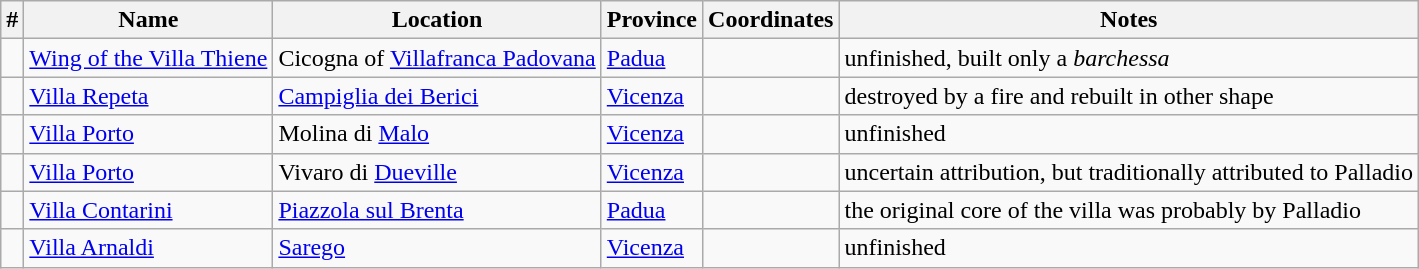<table class="wikitable sortable">
<tr>
<th>#</th>
<th>Name</th>
<th>Location</th>
<th>Province</th>
<th>Coordinates</th>
<th>Notes</th>
</tr>
<tr valign=top>
<td></td>
<td><a href='#'>Wing of the Villa Thiene</a></td>
<td>Cicogna of <a href='#'>Villafranca Padovana</a></td>
<td><a href='#'>Padua</a></td>
<td></td>
<td>unfinished, built only a <em>barchessa</em></td>
</tr>
<tr valign=top>
<td></td>
<td><a href='#'>Villa Repeta</a></td>
<td><a href='#'>Campiglia dei Berici</a></td>
<td><a href='#'>Vicenza</a></td>
<td></td>
<td>destroyed by a fire and rebuilt in other shape</td>
</tr>
<tr valign=top>
<td></td>
<td><a href='#'>Villa Porto</a></td>
<td>Molina di <a href='#'>Malo</a></td>
<td><a href='#'>Vicenza</a></td>
<td></td>
<td>unfinished</td>
</tr>
<tr valign=top>
<td></td>
<td><a href='#'>Villa Porto</a></td>
<td>Vivaro di <a href='#'>Dueville</a></td>
<td><a href='#'>Vicenza</a></td>
<td></td>
<td>uncertain attribution, but traditionally attributed to Palladio</td>
</tr>
<tr valign=top>
<td></td>
<td><a href='#'>Villa Contarini</a></td>
<td><a href='#'>Piazzola sul Brenta</a></td>
<td><a href='#'>Padua</a></td>
<td></td>
<td>the original core of the villa was probably by Palladio</td>
</tr>
<tr valign=top>
<td></td>
<td><a href='#'>Villa Arnaldi</a></td>
<td><a href='#'>Sarego</a></td>
<td><a href='#'>Vicenza</a></td>
<td></td>
<td>unfinished</td>
</tr>
</table>
